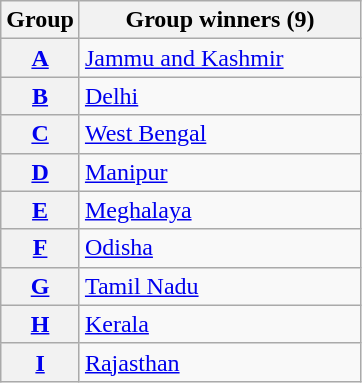<table class="wikitable">
<tr>
<th>Group</th>
<th width="180">Group winners (9)</th>
</tr>
<tr>
<th><a href='#'>A</a></th>
<td><a href='#'>Jammu and Kashmir</a></td>
</tr>
<tr>
<th><a href='#'>B</a></th>
<td><a href='#'>Delhi</a></td>
</tr>
<tr>
<th><a href='#'>C</a></th>
<td><a href='#'>West Bengal</a></td>
</tr>
<tr>
<th><a href='#'>D</a></th>
<td><a href='#'>Manipur</a></td>
</tr>
<tr>
<th><a href='#'>E</a></th>
<td><a href='#'>Meghalaya</a></td>
</tr>
<tr>
<th><a href='#'>F</a></th>
<td><a href='#'>Odisha</a></td>
</tr>
<tr>
<th><a href='#'>G</a></th>
<td><a href='#'>Tamil Nadu</a></td>
</tr>
<tr>
<th><a href='#'>H</a></th>
<td><a href='#'>Kerala</a></td>
</tr>
<tr>
<th><a href='#'>I</a></th>
<td><a href='#'>Rajasthan</a></td>
</tr>
</table>
